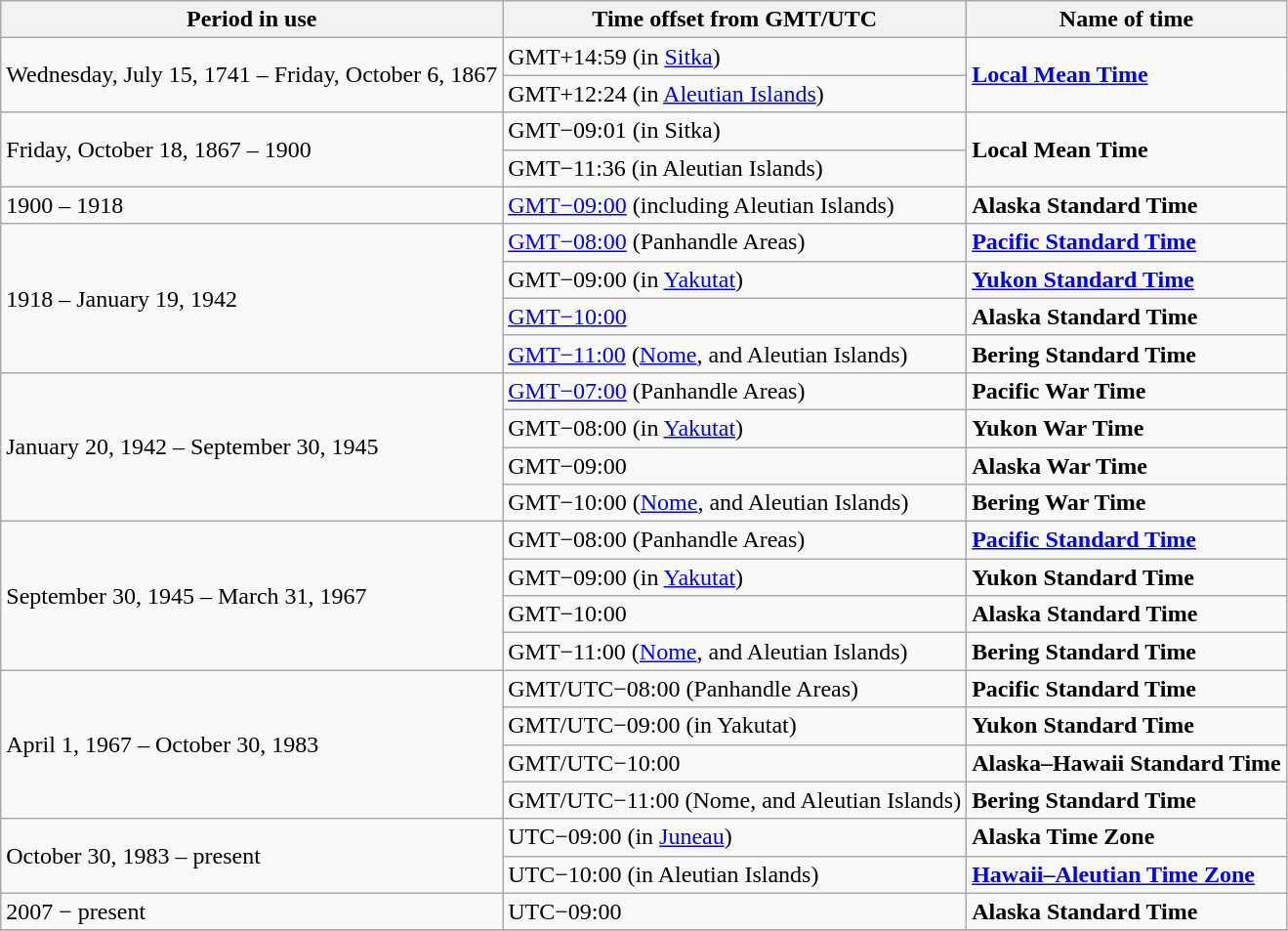<table class="wikitable">
<tr>
<th><strong>Period in use</strong></th>
<th><strong>Time offset from GMT/UTC</strong></th>
<th><strong>Name of time</strong></th>
</tr>
<tr>
<td rowspan=2>Wednesday, July 15, 1741 – Friday, October 6, 1867 </td>
<td>GMT+14:59 (in <a href='#'>Sitka</a>)</td>
<td rowspan=2><strong><a href='#'>Local Mean Time</a></strong></td>
</tr>
<tr>
<td>GMT+12:24 (in <a href='#'>Aleutian Islands</a>)</td>
</tr>
<tr>
<td rowspan=2>Friday, October 18, 1867 – 1900 </td>
<td>GMT−09:01 (in Sitka)</td>
<td rowspan=2><strong>Local Mean Time</strong></td>
</tr>
<tr>
<td>GMT−11:36 (in Aleutian Islands)</td>
</tr>
<tr>
<td>1900 – 1918</td>
<td><a href='#'>GMT−09:00</a> (including Aleutian Islands)</td>
<td><strong>Alaska Standard Time</strong></td>
</tr>
<tr>
<td rowspan=4>1918 – January 19, 1942</td>
<td><a href='#'>GMT−08:00</a> (Panhandle Areas)</td>
<td><strong><a href='#'>Pacific Standard Time</a></strong></td>
</tr>
<tr>
<td>GMT−09:00 (in <a href='#'>Yakutat</a>)</td>
<td><strong><a href='#'>Yukon Standard Time</a></strong></td>
</tr>
<tr>
<td><a href='#'>GMT−10:00</a></td>
<td><strong>Alaska Standard Time</strong></td>
</tr>
<tr>
<td><a href='#'>GMT−11:00</a> (<a href='#'>Nome</a>, and Aleutian Islands)</td>
<td><strong>Bering Standard Time</strong></td>
</tr>
<tr>
<td rowspan=4>January 20, 1942 – September 30, 1945</td>
<td><a href='#'>GMT−07:00</a> (Panhandle Areas)</td>
<td><strong>Pacific War Time</strong></td>
</tr>
<tr>
<td>GMT−08:00 (in <a href='#'>Yakutat</a>)</td>
<td><strong>Yukon War Time</strong></td>
</tr>
<tr>
<td>GMT−09:00</td>
<td><strong>Alaska War Time</strong></td>
</tr>
<tr>
<td>GMT−10:00 (<a href='#'>Nome</a>, and Aleutian Islands)</td>
<td><strong>Bering War Time</strong></td>
</tr>
<tr>
<td rowspan=4>September 30, 1945 – March 31, 1967</td>
<td>GMT−08:00 (Panhandle Areas)</td>
<td><strong><a href='#'>Pacific Standard Time</a></strong></td>
</tr>
<tr>
<td>GMT−09:00 (in <a href='#'>Yakutat</a>)</td>
<td><strong>Yukon Standard Time</strong></td>
</tr>
<tr>
<td>GMT−10:00</td>
<td><strong>Alaska Standard Time</strong></td>
</tr>
<tr>
<td>GMT−11:00 (<a href='#'>Nome</a>, and Aleutian Islands)</td>
<td><strong>Bering Standard Time</strong></td>
</tr>
<tr>
<td rowspan=4>April 1, 1967 – October 30, 1983</td>
<td>GMT/UTC−08:00 (Panhandle Areas)</td>
<td><strong>Pacific Standard Time</strong></td>
</tr>
<tr>
<td>GMT/UTC−09:00 (in Yakutat)</td>
<td><strong>Yukon Standard Time</strong></td>
</tr>
<tr>
<td>GMT/UTC−10:00</td>
<td><strong>Alaska–Hawaii Standard Time</strong></td>
</tr>
<tr>
<td>GMT/UTC−11:00 (Nome, and Aleutian Islands)</td>
<td><strong>Bering Standard Time</strong></td>
</tr>
<tr>
<td rowspan=2>October 30, 1983 – present</td>
<td>UTC−09:00 (in <a href='#'>Juneau</a>)</td>
<td><strong>Alaska Time Zone</strong></td>
</tr>
<tr>
<td>UTC−10:00 (in Aleutian Islands)</td>
<td><strong><a href='#'>Hawaii–Aleutian Time Zone</a></strong></td>
</tr>
<tr>
<td>2007 − present</td>
<td>UTC−09:00 </td>
<td><strong>Alaska Standard Time</strong></td>
</tr>
<tr>
</tr>
</table>
